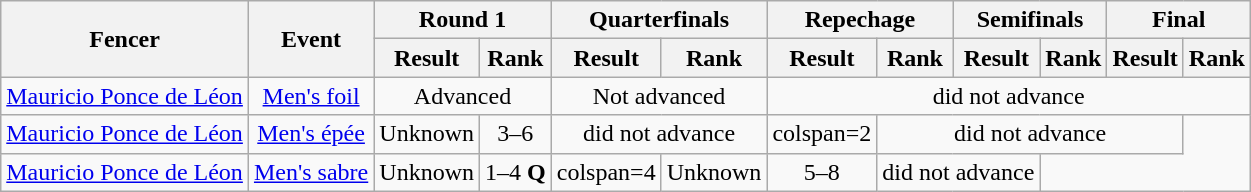<table class=wikitable>
<tr>
<th rowspan=2>Fencer</th>
<th rowspan=2>Event</th>
<th colspan=2>Round 1</th>
<th colspan=2>Quarterfinals</th>
<th colspan=2>Repechage</th>
<th colspan=2>Semifinals</th>
<th colspan=2>Final</th>
</tr>
<tr>
<th>Result</th>
<th>Rank</th>
<th>Result</th>
<th>Rank</th>
<th>Result</th>
<th>Rank</th>
<th>Result</th>
<th>Rank</th>
<th>Result</th>
<th>Rank</th>
</tr>
<tr align=center>
<td align=left><a href='#'>Mauricio Ponce de Léon</a></td>
<td><a href='#'>Men's foil</a></td>
<td colspan=2>Advanced</td>
<td colspan=2>Not advanced</td>
<td colspan=6>did not advance</td>
</tr>
<tr align=center>
<td align=left><a href='#'>Mauricio Ponce de Léon</a></td>
<td><a href='#'>Men's épée</a></td>
<td>Unknown</td>
<td>3–6</td>
<td colspan=2>did not advance</td>
<td>colspan=2 </td>
<td colspan=4>did not advance</td>
</tr>
<tr align=center>
<td align=left><a href='#'>Mauricio Ponce de Léon</a></td>
<td><a href='#'>Men's sabre</a></td>
<td>Unknown</td>
<td>1–4 <strong>Q</strong></td>
<td>colspan=4 </td>
<td>Unknown</td>
<td>5–8</td>
<td colspan=2>did not advance</td>
</tr>
</table>
